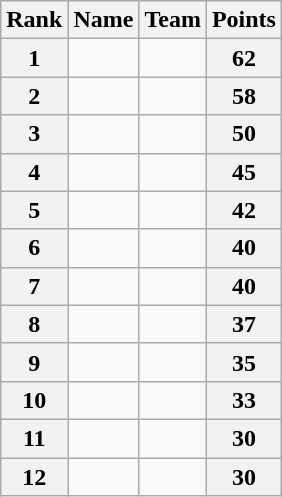<table class="wikitable">
<tr style="background:#ccccff;">
<th>Rank</th>
<th>Name</th>
<th>Team</th>
<th>Points</th>
</tr>
<tr>
<th>1</th>
<td></td>
<td></td>
<th>62</th>
</tr>
<tr>
<th>2</th>
<td></td>
<td></td>
<th>58</th>
</tr>
<tr>
<th>3</th>
<td></td>
<td></td>
<th>50</th>
</tr>
<tr>
<th>4</th>
<td></td>
<td></td>
<th>45</th>
</tr>
<tr>
<th>5</th>
<td></td>
<td></td>
<th>42</th>
</tr>
<tr>
<th>6</th>
<td></td>
<td></td>
<th>40</th>
</tr>
<tr>
<th>7</th>
<td></td>
<td></td>
<th>40</th>
</tr>
<tr>
<th>8</th>
<td><del></del></td>
<td><del></del></td>
<th>37</th>
</tr>
<tr>
<th>9</th>
<td></td>
<td></td>
<th>35</th>
</tr>
<tr>
<th>10</th>
<td></td>
<td></td>
<th>33</th>
</tr>
<tr>
<th>11</th>
<td></td>
<td></td>
<th>30</th>
</tr>
<tr>
<th>12</th>
<td></td>
<td></td>
<th>30</th>
</tr>
</table>
